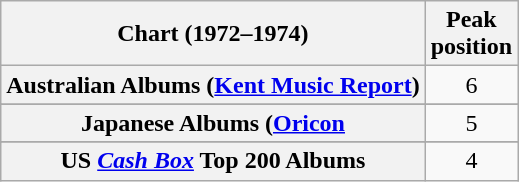<table class="wikitable sortable plainrowheaders">
<tr>
<th>Chart (1972–1974)</th>
<th>Peak<br>position</th>
</tr>
<tr>
<th scope="row">Australian Albums (<a href='#'>Kent Music Report</a>)</th>
<td align="center">6</td>
</tr>
<tr>
</tr>
<tr>
<th scope="row">Japanese Albums (<a href='#'>Oricon</a></th>
<td align="center">5</td>
</tr>
<tr>
</tr>
<tr>
</tr>
<tr>
<th scope="row">US <em><a href='#'>Cash Box</a></em> Top 200 Albums</th>
<td align="center">4</td>
</tr>
</table>
